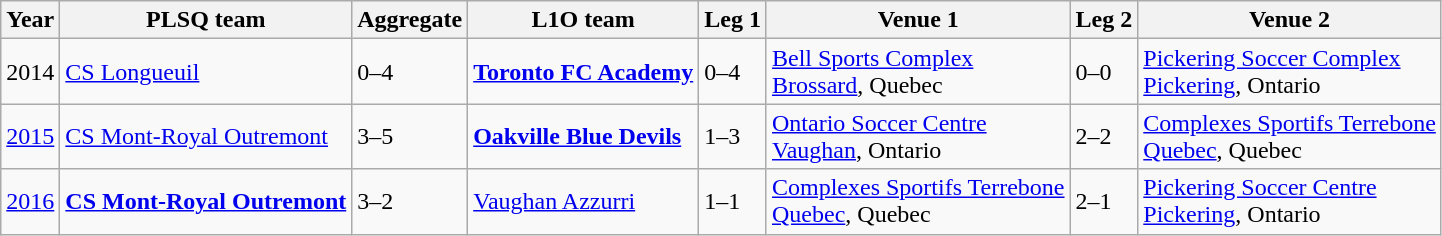<table class="wikitable">
<tr>
<th>Year</th>
<th>PLSQ team</th>
<th>Aggregate</th>
<th>L1O team</th>
<th>Leg 1</th>
<th>Venue 1</th>
<th>Leg 2</th>
<th>Venue 2</th>
</tr>
<tr>
<td>2014</td>
<td><a href='#'>CS Longueuil</a></td>
<td>0–4</td>
<td><strong><a href='#'>Toronto FC Academy</a></strong></td>
<td>0–4</td>
<td><a href='#'>Bell Sports Complex</a><br><a href='#'>Brossard</a>, Quebec</td>
<td>0–0</td>
<td><a href='#'>Pickering Soccer Complex</a><br><a href='#'>Pickering</a>, Ontario</td>
</tr>
<tr>
<td><a href='#'>2015</a></td>
<td><a href='#'>CS Mont-Royal Outremont</a></td>
<td>3–5</td>
<td><strong><a href='#'>Oakville Blue Devils</a></strong></td>
<td>1–3</td>
<td><a href='#'>Ontario Soccer Centre</a><br><a href='#'>Vaughan</a>, Ontario</td>
<td>2–2</td>
<td><a href='#'>Complexes Sportifs Terrebone</a><br><a href='#'>Quebec</a>, Quebec</td>
</tr>
<tr>
<td><a href='#'>2016</a></td>
<td><strong><a href='#'>CS Mont-Royal Outremont</a></strong></td>
<td>3–2</td>
<td><a href='#'>Vaughan Azzurri</a></td>
<td>1–1</td>
<td><a href='#'>Complexes Sportifs Terrebone</a><br><a href='#'>Quebec</a>, Quebec</td>
<td>2–1</td>
<td><a href='#'>Pickering Soccer Centre</a><br><a href='#'>Pickering</a>, Ontario</td>
</tr>
</table>
